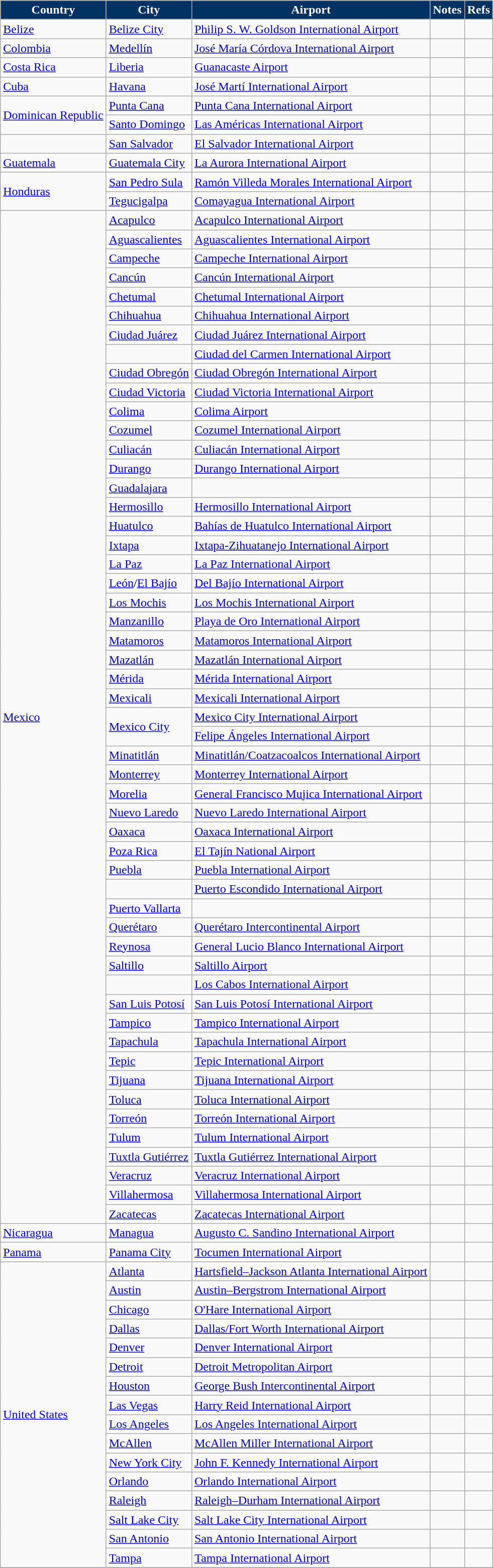<table class="sortable wikitable">
<tr>
<th style="background:#003263; color:white;">Country</th>
<th style="background:#003263; color:white;">City</th>
<th style="background:#003263; color:white;">Airport</th>
<th style="background:#003263; color:white;" class="unsortable">Notes</th>
<th style="background:#003263; color:white;" class="unsortable">Refs</th>
</tr>
<tr>
<td><a href='#'>Belize</a></td>
<td><a href='#'>Belize City</a></td>
<td><a href='#'>Philip S. W. Goldson International Airport</a></td>
<td></td>
<td align=center></td>
</tr>
<tr>
<td><a href='#'>Colombia</a></td>
<td><a href='#'>Medellín</a></td>
<td><a href='#'>José María Córdova International Airport</a></td>
<td></td>
<td align=center></td>
</tr>
<tr>
<td><a href='#'>Costa Rica</a></td>
<td><a href='#'>Liberia</a></td>
<td><a href='#'>Guanacaste Airport</a></td>
<td></td>
<td align=center></td>
</tr>
<tr>
<td><a href='#'>Cuba</a></td>
<td><a href='#'>Havana</a></td>
<td><a href='#'>José Martí International Airport</a></td>
<td></td>
<td align=center></td>
</tr>
<tr>
<td rowspan="2"><a href='#'>Dominican Republic</a></td>
<td><a href='#'>Punta Cana</a></td>
<td><a href='#'>Punta Cana International Airport</a></td>
<td></td>
<td align=center></td>
</tr>
<tr>
<td><a href='#'>Santo Domingo</a></td>
<td><a href='#'>Las Américas International Airport</a></td>
<td align=center></td>
<td align=center></td>
</tr>
<tr>
<td></td>
<td><a href='#'>San Salvador</a></td>
<td><a href='#'>El Salvador International Airport</a></td>
<td align=center></td>
<td align=center></td>
</tr>
<tr>
<td><a href='#'>Guatemala</a></td>
<td><a href='#'>Guatemala City</a></td>
<td><a href='#'>La Aurora International Airport</a></td>
<td align=center></td>
<td align=center></td>
</tr>
<tr>
<td rowspan="2"><a href='#'>Honduras</a></td>
<td><a href='#'>San Pedro Sula</a></td>
<td><a href='#'>Ramón Villeda Morales International Airport</a></td>
<td align=center></td>
<td align=center></td>
</tr>
<tr>
<td><a href='#'>Tegucigalpa</a></td>
<td><a href='#'>Comayagua International Airport</a></td>
<td></td>
<td align=center></td>
</tr>
<tr>
<td rowspan="53"><a href='#'>Mexico</a></td>
<td><a href='#'>Acapulco</a></td>
<td><a href='#'>Acapulco International Airport</a></td>
<td align=center></td>
<td align=center></td>
</tr>
<tr>
<td><a href='#'>Aguascalientes</a></td>
<td><a href='#'>Aguascalientes International Airport</a></td>
<td align=center></td>
<td align=center></td>
</tr>
<tr>
<td><a href='#'>Campeche</a></td>
<td><a href='#'>Campeche International Airport</a></td>
<td align=center></td>
<td align=center></td>
</tr>
<tr>
<td><a href='#'>Cancún</a></td>
<td><a href='#'>Cancún International Airport</a></td>
<td align=center></td>
<td align=center></td>
</tr>
<tr>
<td><a href='#'>Chetumal</a></td>
<td><a href='#'>Chetumal International Airport</a></td>
<td></td>
<td align=center></td>
</tr>
<tr>
<td><a href='#'>Chihuahua</a></td>
<td><a href='#'>Chihuahua International Airport</a></td>
<td align=center></td>
<td align=center></td>
</tr>
<tr>
<td><a href='#'>Ciudad Juárez</a></td>
<td><a href='#'>Ciudad Juárez International Airport</a></td>
<td align=center></td>
<td align=center></td>
</tr>
<tr>
<td></td>
<td><a href='#'>Ciudad del Carmen International Airport</a></td>
<td align=center></td>
<td align=center></td>
</tr>
<tr>
<td><a href='#'>Ciudad Obregón</a></td>
<td><a href='#'>Ciudad Obregón International Airport</a></td>
<td align=center></td>
<td align=center></td>
</tr>
<tr>
<td><a href='#'>Ciudad Victoria</a></td>
<td><a href='#'>Ciudad Victoria International Airport</a></td>
<td></td>
<td align=center></td>
</tr>
<tr>
<td><a href='#'>Colima</a></td>
<td><a href='#'>Colima Airport</a></td>
<td></td>
<td align=center></td>
</tr>
<tr>
<td><a href='#'>Cozumel</a></td>
<td><a href='#'>Cozumel International Airport</a></td>
<td></td>
<td align=center></td>
</tr>
<tr>
<td><a href='#'>Culiacán</a></td>
<td><a href='#'>Culiacán International Airport</a></td>
<td align=center></td>
<td align=center></td>
</tr>
<tr>
<td><a href='#'>Durango</a></td>
<td><a href='#'>Durango International Airport</a></td>
<td align=center></td>
<td align=center></td>
</tr>
<tr>
<td><a href='#'>Guadalajara</a></td>
<td></td>
<td></td>
<td align=center></td>
</tr>
<tr>
<td><a href='#'>Hermosillo</a></td>
<td><a href='#'>Hermosillo International Airport</a></td>
<td align=center></td>
<td align=center></td>
</tr>
<tr>
<td><a href='#'>Huatulco</a></td>
<td><a href='#'>Bahías de Huatulco International Airport</a></td>
<td align=center></td>
<td align=center></td>
</tr>
<tr>
<td><a href='#'>Ixtapa</a></td>
<td><a href='#'>Ixtapa-Zihuatanejo International Airport</a></td>
<td align=center></td>
<td align=center></td>
</tr>
<tr>
<td><a href='#'>La Paz</a></td>
<td><a href='#'>La Paz International Airport</a></td>
<td align=center></td>
<td align=center></td>
</tr>
<tr>
<td><a href='#'>León</a>/<a href='#'>El Bajío</a></td>
<td><a href='#'>Del Bajío International Airport</a></td>
<td align=center></td>
<td align=center></td>
</tr>
<tr>
<td><a href='#'>Los Mochis</a></td>
<td><a href='#'>Los Mochis International Airport</a></td>
<td align=center></td>
<td align=center></td>
</tr>
<tr>
<td><a href='#'>Manzanillo</a></td>
<td><a href='#'>Playa de Oro International Airport</a></td>
<td align=center></td>
<td align=center></td>
</tr>
<tr>
<td><a href='#'>Matamoros</a></td>
<td><a href='#'>Matamoros International Airport</a></td>
<td align=center></td>
<td align=center></td>
</tr>
<tr>
<td><a href='#'>Mazatlán</a></td>
<td><a href='#'>Mazatlán International Airport</a></td>
<td align=center></td>
<td align=center></td>
</tr>
<tr>
<td><a href='#'>Mérida</a></td>
<td><a href='#'>Mérida International Airport</a></td>
<td align=center></td>
<td align=center></td>
</tr>
<tr>
<td><a href='#'>Mexicali</a></td>
<td><a href='#'>Mexicali International Airport</a></td>
<td align=center></td>
<td align=center></td>
</tr>
<tr>
<td rowspan="2"><a href='#'>Mexico City</a></td>
<td><a href='#'>Mexico City International Airport</a></td>
<td></td>
<td align=center></td>
</tr>
<tr>
<td><a href='#'>Felipe Ángeles International Airport</a></td>
<td></td>
<td align=center></td>
</tr>
<tr>
<td><a href='#'>Minatitlán</a></td>
<td><a href='#'>Minatitlán/Coatzacoalcos International Airport</a></td>
<td align=center></td>
<td align=center></td>
</tr>
<tr>
<td><a href='#'>Monterrey</a></td>
<td><a href='#'>Monterrey International Airport</a></td>
<td></td>
<td align=center></td>
</tr>
<tr>
<td><a href='#'>Morelia</a></td>
<td><a href='#'>General Francisco Mujica International Airport</a></td>
<td></td>
<td></td>
</tr>
<tr>
<td><a href='#'>Nuevo Laredo</a></td>
<td><a href='#'>Nuevo Laredo International Airport</a></td>
<td align=center></td>
<td align=center></td>
</tr>
<tr>
<td><a href='#'>Oaxaca</a></td>
<td><a href='#'>Oaxaca International Airport</a></td>
<td align=center></td>
<td align=center></td>
</tr>
<tr>
<td><a href='#'>Poza Rica</a></td>
<td><a href='#'>El Tajín National Airport</a></td>
<td></td>
<td align=center></td>
</tr>
<tr>
<td><a href='#'>Puebla</a></td>
<td><a href='#'>Puebla International Airport</a></td>
<td></td>
<td align=center></td>
</tr>
<tr>
<td></td>
<td><a href='#'>Puerto Escondido International Airport</a></td>
<td align=center></td>
<td align=center></td>
</tr>
<tr>
<td><a href='#'>Puerto Vallarta</a></td>
<td></td>
<td align=center></td>
<td align=center></td>
</tr>
<tr>
<td><a href='#'>Querétaro</a></td>
<td><a href='#'>Querétaro Intercontinental Airport</a></td>
<td align=center></td>
<td align=center></td>
</tr>
<tr>
<td><a href='#'>Reynosa</a></td>
<td><a href='#'>General Lucio Blanco International Airport</a></td>
<td align=center></td>
<td align=center></td>
</tr>
<tr>
<td><a href='#'>Saltillo</a></td>
<td><a href='#'>Saltillo Airport</a></td>
<td></td>
<td align=center></td>
</tr>
<tr>
<td></td>
<td><a href='#'>Los Cabos International Airport</a></td>
<td align=center></td>
<td align=center></td>
</tr>
<tr>
<td><a href='#'>San Luis Potosí</a></td>
<td><a href='#'>San Luis Potosí International Airport</a></td>
<td align=center></td>
<td align=center></td>
</tr>
<tr>
<td><a href='#'>Tampico</a></td>
<td><a href='#'>Tampico International Airport</a></td>
<td align=center></td>
<td align=center></td>
</tr>
<tr>
<td><a href='#'>Tapachula</a></td>
<td><a href='#'>Tapachula International Airport</a></td>
<td align=center></td>
<td align=center></td>
</tr>
<tr>
<td><a href='#'>Tepic</a></td>
<td><a href='#'>Tepic International Airport</a></td>
<td></td>
<td align=center></td>
</tr>
<tr>
<td><a href='#'>Tijuana</a></td>
<td><a href='#'>Tijuana International Airport</a></td>
<td align=center></td>
<td align=center></td>
</tr>
<tr>
<td><a href='#'>Toluca</a></td>
<td><a href='#'>Toluca International Airport</a></td>
<td></td>
<td align=center></td>
</tr>
<tr>
<td><a href='#'>Torreón</a></td>
<td><a href='#'>Torreón International Airport</a></td>
<td align=center></td>
<td align=center></td>
</tr>
<tr>
<td><a href='#'>Tulum</a></td>
<td><a href='#'>Tulum International Airport</a></td>
<td></td>
<td align=center></td>
</tr>
<tr>
<td><a href='#'>Tuxtla Gutiérrez</a></td>
<td><a href='#'>Tuxtla Gutiérrez International Airport</a></td>
<td align=center></td>
<td align=center></td>
</tr>
<tr>
<td><a href='#'>Veracruz</a></td>
<td><a href='#'>Veracruz International Airport</a></td>
<td align=center></td>
<td align=center></td>
</tr>
<tr>
<td><a href='#'>Villahermosa</a></td>
<td><a href='#'>Villahermosa International Airport</a></td>
<td align=center></td>
<td align=center></td>
</tr>
<tr>
<td><a href='#'>Zacatecas</a></td>
<td><a href='#'>Zacatecas International Airport</a></td>
<td align=center></td>
<td align=center></td>
</tr>
<tr>
<td><a href='#'>Nicaragua</a></td>
<td><a href='#'>Managua</a></td>
<td><a href='#'>Augusto C. Sandino International Airport</a></td>
<td align=center></td>
<td align=center></td>
</tr>
<tr>
<td><a href='#'>Panama</a></td>
<td><a href='#'>Panama City</a></td>
<td><a href='#'>Tocumen International Airport</a></td>
<td></td>
<td align=center></td>
</tr>
<tr>
<td rowspan="16"><a href='#'>United States</a></td>
<td><a href='#'>Atlanta</a></td>
<td><a href='#'>Hartsfield–Jackson Atlanta International Airport</a></td>
<td></td>
<td align=center></td>
</tr>
<tr>
<td><a href='#'>Austin</a></td>
<td><a href='#'>Austin–Bergstrom International Airport</a></td>
<td align=center></td>
<td align=center></td>
</tr>
<tr>
<td><a href='#'>Chicago</a></td>
<td><a href='#'>O'Hare International Airport</a></td>
<td></td>
<td align=center></td>
</tr>
<tr>
<td><a href='#'>Dallas</a></td>
<td><a href='#'>Dallas/Fort Worth International Airport</a></td>
<td align=center></td>
<td align=center></td>
</tr>
<tr>
<td><a href='#'>Denver</a></td>
<td><a href='#'>Denver International Airport</a></td>
<td></td>
<td align=center></td>
</tr>
<tr>
<td><a href='#'>Detroit</a></td>
<td><a href='#'>Detroit Metropolitan Airport</a></td>
<td></td>
<td align=center></td>
</tr>
<tr>
<td><a href='#'>Houston</a></td>
<td><a href='#'>George Bush Intercontinental Airport</a></td>
<td align=center></td>
<td align=center></td>
</tr>
<tr>
<td><a href='#'>Las Vegas</a></td>
<td><a href='#'>Harry Reid International Airport</a></td>
<td></td>
<td align=center></td>
</tr>
<tr>
<td><a href='#'>Los Angeles</a></td>
<td><a href='#'>Los Angeles International Airport</a></td>
<td></td>
<td align=center></td>
</tr>
<tr>
<td><a href='#'>McAllen</a></td>
<td><a href='#'>McAllen Miller International Airport</a></td>
<td></td>
<td align=center></td>
</tr>
<tr>
<td><a href='#'>New York City</a></td>
<td><a href='#'>John F. Kennedy International Airport</a></td>
<td></td>
<td align=center></td>
</tr>
<tr>
<td><a href='#'>Orlando</a></td>
<td><a href='#'>Orlando International Airport</a></td>
<td></td>
<td align=center></td>
</tr>
<tr>
<td><a href='#'>Raleigh</a></td>
<td><a href='#'>Raleigh–Durham International Airport</a></td>
<td></td>
<td align=center></td>
</tr>
<tr>
<td><a href='#'>Salt Lake City</a></td>
<td><a href='#'>Salt Lake City International Airport</a></td>
<td></td>
<td align=center></td>
</tr>
<tr>
<td><a href='#'>San Antonio</a></td>
<td><a href='#'>San Antonio International Airport</a></td>
<td align=center></td>
<td align=center></td>
</tr>
<tr>
<td><a href='#'>Tampa</a></td>
<td><a href='#'>Tampa International Airport</a></td>
<td></td>
<td align=center></td>
</tr>
<tr>
</tr>
</table>
